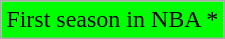<table class="wikitable">
<tr>
<td style="background-color:#00FF00;">First season in NBA *</td>
</tr>
</table>
